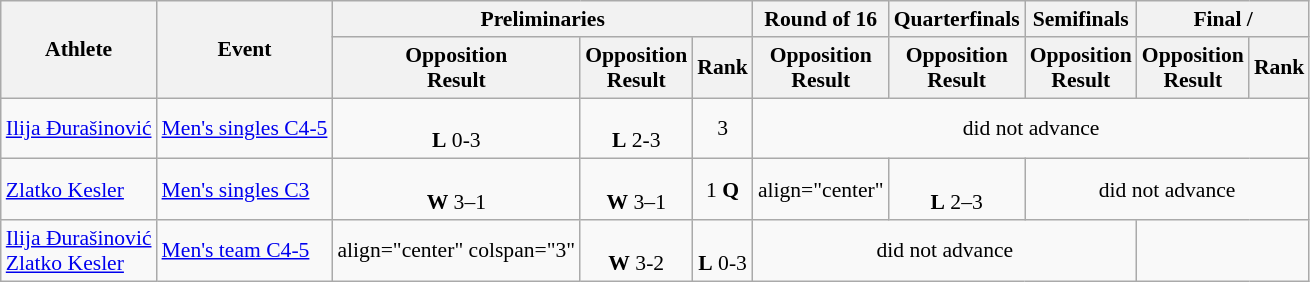<table class=wikitable style="font-size:90%">
<tr>
<th rowspan="2">Athlete</th>
<th rowspan="2">Event</th>
<th colspan="3">Preliminaries</th>
<th>Round of 16</th>
<th>Quarterfinals</th>
<th>Semifinals</th>
<th colspan="2">Final / </th>
</tr>
<tr>
<th>Opposition<br>Result</th>
<th>Opposition<br>Result</th>
<th>Rank</th>
<th>Opposition<br>Result</th>
<th>Opposition<br>Result</th>
<th>Opposition<br>Result</th>
<th>Opposition<br>Result</th>
<th>Rank</th>
</tr>
<tr>
<td><a href='#'>Ilija Đurašinović</a></td>
<td><a href='#'>Men's singles C4-5</a></td>
<td align="center"><br><strong>L</strong> 0-3</td>
<td align="center"><br><strong>L</strong> 2-3</td>
<td align="center">3</td>
<td align="center" colspan="5">did not advance</td>
</tr>
<tr>
<td><a href='#'>Zlatko Kesler</a></td>
<td><a href='#'>Men's singles C3</a></td>
<td align="center"><br><strong>W</strong> 3–1</td>
<td align="center"><br><strong>W</strong> 3–1</td>
<td align="center">1 <strong>Q</strong></td>
<td>align="center" </td>
<td align="center"><br><strong>L</strong> 2–3</td>
<td align="center" colspan="3">did not advance</td>
</tr>
<tr>
<td><a href='#'>Ilija Đurašinović</a><br> <a href='#'>Zlatko Kesler</a></td>
<td><a href='#'>Men's team C4-5</a></td>
<td>align="center" colspan="3" </td>
<td align="center"><br><strong>W</strong> 3-2</td>
<td align="center"><br><strong>L</strong> 0-3</td>
<td align="center" colspan="3">did not advance</td>
</tr>
</table>
